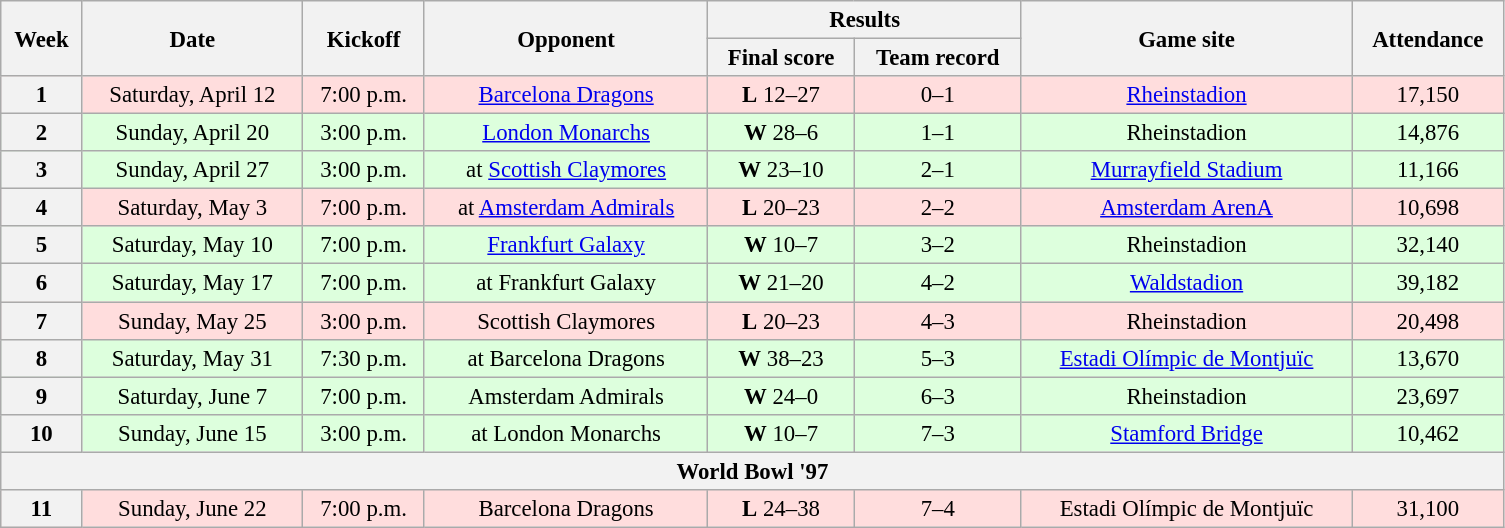<table class="wikitable" style="font-size:95%; text-align:center; width:66em">
<tr>
<th rowspan="2">Week</th>
<th rowspan="2">Date</th>
<th rowspan="2">Kickoff </th>
<th rowspan="2">Opponent</th>
<th colspan="2">Results</th>
<th rowspan="2">Game site</th>
<th rowspan="2">Attendance</th>
</tr>
<tr>
<th>Final score</th>
<th>Team record</th>
</tr>
<tr bgcolor="#FFDDDD">
<th>1</th>
<td>Saturday, April 12</td>
<td>7:00 p.m.</td>
<td><a href='#'>Barcelona Dragons</a></td>
<td><strong>L</strong> 12–27</td>
<td>0–1</td>
<td><a href='#'>Rheinstadion</a></td>
<td>17,150</td>
</tr>
<tr bgcolor="#DDFFDD">
<th>2</th>
<td>Sunday, April 20</td>
<td>3:00 p.m.</td>
<td><a href='#'>London Monarchs</a></td>
<td><strong>W</strong> 28–6</td>
<td>1–1</td>
<td>Rheinstadion</td>
<td>14,876</td>
</tr>
<tr bgcolor="#DDFFDD">
<th>3</th>
<td>Sunday, April 27</td>
<td>3:00 p.m.</td>
<td>at <a href='#'>Scottish Claymores</a></td>
<td><strong>W</strong> 23–10</td>
<td>2–1</td>
<td><a href='#'>Murrayfield Stadium</a></td>
<td>11,166</td>
</tr>
<tr bgcolor="#FFDDDD">
<th>4</th>
<td>Saturday, May 3</td>
<td>7:00 p.m.</td>
<td>at <a href='#'>Amsterdam Admirals</a></td>
<td><strong>L</strong> 20–23</td>
<td>2–2</td>
<td><a href='#'>Amsterdam ArenA</a></td>
<td>10,698</td>
</tr>
<tr bgcolor="#DDFFDD">
<th>5</th>
<td>Saturday, May 10</td>
<td>7:00 p.m.</td>
<td><a href='#'>Frankfurt Galaxy</a></td>
<td><strong>W</strong> 10–7</td>
<td>3–2</td>
<td>Rheinstadion</td>
<td>32,140</td>
</tr>
<tr bgcolor="#DDFFDD">
<th>6</th>
<td>Saturday, May 17</td>
<td>7:00 p.m.</td>
<td>at Frankfurt Galaxy</td>
<td><strong>W</strong> 21–20</td>
<td>4–2</td>
<td><a href='#'>Waldstadion</a></td>
<td>39,182</td>
</tr>
<tr bgcolor="#FFDDDD">
<th>7</th>
<td>Sunday, May 25</td>
<td>3:00 p.m.</td>
<td>Scottish Claymores</td>
<td><strong>L</strong> 20–23</td>
<td>4–3</td>
<td>Rheinstadion</td>
<td>20,498</td>
</tr>
<tr bgcolor="#DDFFDD">
<th>8</th>
<td>Saturday, May 31</td>
<td>7:30 p.m.</td>
<td>at Barcelona Dragons</td>
<td><strong>W</strong> 38–23</td>
<td>5–3</td>
<td><a href='#'>Estadi Olímpic de Montjuïc</a></td>
<td>13,670</td>
</tr>
<tr bgcolor="#DDFFDD">
<th>9</th>
<td>Saturday, June 7</td>
<td>7:00 p.m.</td>
<td>Amsterdam Admirals</td>
<td><strong>W</strong> 24–0</td>
<td>6–3</td>
<td>Rheinstadion</td>
<td>23,697</td>
</tr>
<tr bgcolor="#DDFFDD">
<th>10</th>
<td>Sunday, June 15</td>
<td>3:00 p.m.</td>
<td>at London Monarchs</td>
<td><strong>W</strong> 10–7</td>
<td>7–3</td>
<td><a href='#'>Stamford Bridge</a></td>
<td>10,462</td>
</tr>
<tr>
<th colspan="8">World Bowl '97</th>
</tr>
<tr bgcolor="#FFDDDD">
<th>11</th>
<td>Sunday, June 22</td>
<td>7:00 p.m.</td>
<td>Barcelona Dragons</td>
<td><strong>L</strong> 24–38</td>
<td>7–4</td>
<td>Estadi Olímpic de Montjuïc</td>
<td>31,100</td>
</tr>
</table>
